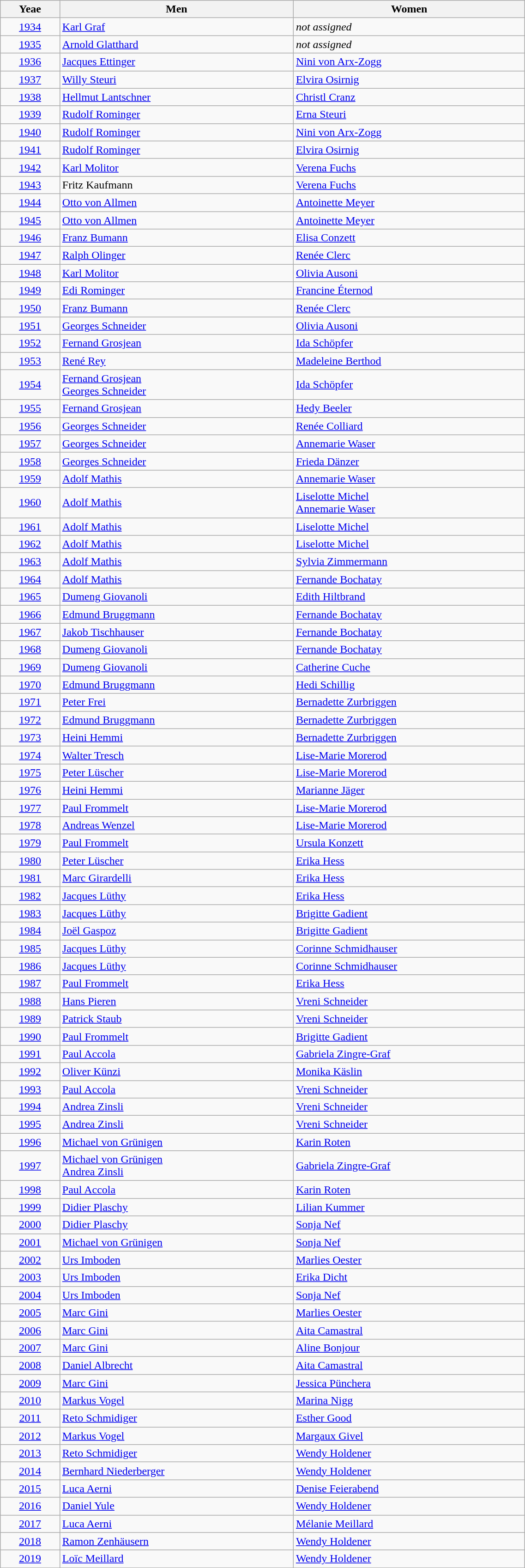<table class="wikitable sortable" width=60%>
<tr>
<th>Yeae</th>
<th>Men</th>
<th>Women</th>
</tr>
<tr>
<td align="center"><a href='#'>1934</a></td>
<td><a href='#'>Karl Graf</a></td>
<td><em>not assigned</em></td>
</tr>
<tr>
<td align="center"><a href='#'>1935</a></td>
<td><a href='#'>Arnold Glatthard</a></td>
<td><em>not assigned</em></td>
</tr>
<tr>
<td align="center"><a href='#'>1936</a></td>
<td><a href='#'>Jacques Ettinger</a></td>
<td><a href='#'>Nini von Arx-Zogg</a></td>
</tr>
<tr>
<td align="center"><a href='#'>1937</a></td>
<td><a href='#'>Willy Steuri</a></td>
<td><a href='#'>Elvira Osirnig</a></td>
</tr>
<tr>
<td align="center"><a href='#'>1938</a></td>
<td><a href='#'>Hellmut Lantschner</a> </td>
<td><a href='#'>Christl Cranz</a> </td>
</tr>
<tr>
<td align="center"><a href='#'>1939</a></td>
<td><a href='#'>Rudolf Rominger</a></td>
<td><a href='#'>Erna Steuri</a></td>
</tr>
<tr>
<td align="center"><a href='#'>1940</a></td>
<td><a href='#'>Rudolf Rominger</a></td>
<td><a href='#'>Nini von Arx-Zogg</a></td>
</tr>
<tr>
<td align="center"><a href='#'>1941</a></td>
<td><a href='#'>Rudolf Rominger</a></td>
<td><a href='#'>Elvira Osirnig</a></td>
</tr>
<tr>
<td align="center"><a href='#'>1942</a></td>
<td><a href='#'>Karl Molitor</a></td>
<td><a href='#'>Verena Fuchs</a></td>
</tr>
<tr>
<td align="center"><a href='#'>1943</a></td>
<td>Fritz Kaufmann</td>
<td><a href='#'>Verena Fuchs</a></td>
</tr>
<tr>
<td align="center"><a href='#'>1944</a></td>
<td><a href='#'>Otto von Allmen</a></td>
<td><a href='#'>Antoinette Meyer</a></td>
</tr>
<tr>
<td align="center"><a href='#'>1945</a></td>
<td><a href='#'>Otto von Allmen</a></td>
<td><a href='#'>Antoinette Meyer</a></td>
</tr>
<tr>
<td align="center"><a href='#'>1946</a></td>
<td><a href='#'>Franz Bumann</a></td>
<td><a href='#'>Elisa Conzett</a></td>
</tr>
<tr>
<td align="center"><a href='#'>1947</a></td>
<td><a href='#'>Ralph Olinger</a></td>
<td><a href='#'>Renée Clerc</a></td>
</tr>
<tr>
<td align="center"><a href='#'>1948</a></td>
<td><a href='#'>Karl Molitor</a></td>
<td><a href='#'>Olivia Ausoni</a></td>
</tr>
<tr>
<td align="center"><a href='#'>1949</a></td>
<td><a href='#'>Edi Rominger</a></td>
<td><a href='#'>Francine Éternod</a></td>
</tr>
<tr>
<td align="center"><a href='#'>1950</a></td>
<td><a href='#'>Franz Bumann</a></td>
<td><a href='#'>Renée Clerc</a></td>
</tr>
<tr>
<td align="center"><a href='#'>1951</a></td>
<td><a href='#'>Georges Schneider</a></td>
<td><a href='#'>Olivia Ausoni</a></td>
</tr>
<tr>
<td align="center"><a href='#'>1952</a></td>
<td><a href='#'>Fernand Grosjean</a></td>
<td><a href='#'>Ida Schöpfer</a></td>
</tr>
<tr>
<td align="center"><a href='#'>1953</a></td>
<td><a href='#'>René Rey</a></td>
<td><a href='#'>Madeleine Berthod</a></td>
</tr>
<tr>
<td align="center"><a href='#'>1954</a></td>
<td><a href='#'>Fernand Grosjean</a> <br> <a href='#'>Georges Schneider</a></td>
<td><a href='#'>Ida Schöpfer</a></td>
</tr>
<tr>
<td align="center"><a href='#'>1955</a></td>
<td><a href='#'>Fernand Grosjean</a></td>
<td><a href='#'>Hedy Beeler</a></td>
</tr>
<tr>
<td align="center"><a href='#'>1956</a></td>
<td><a href='#'>Georges Schneider</a></td>
<td><a href='#'>Renée Colliard</a></td>
</tr>
<tr>
<td align="center"><a href='#'>1957</a></td>
<td><a href='#'>Georges Schneider</a></td>
<td><a href='#'>Annemarie Waser</a></td>
</tr>
<tr>
<td align="center"><a href='#'>1958</a></td>
<td><a href='#'>Georges Schneider</a></td>
<td><a href='#'>Frieda Dänzer</a></td>
</tr>
<tr>
<td align="center"><a href='#'>1959</a></td>
<td><a href='#'>Adolf Mathis</a></td>
<td><a href='#'>Annemarie Waser</a></td>
</tr>
<tr>
<td align="center"><a href='#'>1960</a></td>
<td><a href='#'>Adolf Mathis</a></td>
<td><a href='#'>Liselotte Michel</a> <br> <a href='#'>Annemarie Waser</a></td>
</tr>
<tr>
<td align="center"><a href='#'>1961</a></td>
<td><a href='#'>Adolf Mathis</a></td>
<td><a href='#'>Liselotte Michel</a></td>
</tr>
<tr>
<td align="center"><a href='#'>1962</a></td>
<td><a href='#'>Adolf Mathis</a></td>
<td><a href='#'>Liselotte Michel</a></td>
</tr>
<tr>
<td align="center"><a href='#'>1963</a></td>
<td><a href='#'>Adolf Mathis</a></td>
<td><a href='#'>Sylvia Zimmermann</a></td>
</tr>
<tr>
<td align="center"><a href='#'>1964</a></td>
<td><a href='#'>Adolf Mathis</a></td>
<td><a href='#'>Fernande Bochatay</a></td>
</tr>
<tr>
<td align="center"><a href='#'>1965</a></td>
<td><a href='#'>Dumeng Giovanoli</a></td>
<td><a href='#'>Edith Hiltbrand</a></td>
</tr>
<tr>
<td align="center"><a href='#'>1966</a></td>
<td><a href='#'>Edmund Bruggmann</a></td>
<td><a href='#'>Fernande Bochatay</a></td>
</tr>
<tr>
<td align="center"><a href='#'>1967</a></td>
<td><a href='#'>Jakob Tischhauser</a></td>
<td><a href='#'>Fernande Bochatay</a></td>
</tr>
<tr>
<td align="center"><a href='#'>1968</a></td>
<td><a href='#'>Dumeng Giovanoli</a></td>
<td><a href='#'>Fernande Bochatay</a></td>
</tr>
<tr>
<td align="center"><a href='#'>1969</a></td>
<td><a href='#'>Dumeng Giovanoli</a></td>
<td><a href='#'>Catherine Cuche</a></td>
</tr>
<tr>
<td align="center"><a href='#'>1970</a></td>
<td><a href='#'>Edmund Bruggmann</a></td>
<td><a href='#'>Hedi Schillig</a></td>
</tr>
<tr>
<td align="center"><a href='#'>1971</a></td>
<td><a href='#'>Peter Frei</a></td>
<td><a href='#'>Bernadette Zurbriggen</a></td>
</tr>
<tr>
<td align="center"><a href='#'>1972</a></td>
<td><a href='#'>Edmund Bruggmann</a></td>
<td><a href='#'>Bernadette Zurbriggen</a></td>
</tr>
<tr>
<td align="center"><a href='#'>1973</a></td>
<td><a href='#'>Heini Hemmi</a></td>
<td><a href='#'>Bernadette Zurbriggen</a></td>
</tr>
<tr>
<td align="center"><a href='#'>1974</a></td>
<td><a href='#'>Walter Tresch</a></td>
<td><a href='#'>Lise-Marie Morerod</a></td>
</tr>
<tr>
<td align="center"><a href='#'>1975</a></td>
<td><a href='#'>Peter Lüscher</a></td>
<td><a href='#'>Lise-Marie Morerod</a></td>
</tr>
<tr>
<td align="center"><a href='#'>1976</a></td>
<td><a href='#'>Heini Hemmi</a></td>
<td><a href='#'>Marianne Jäger</a></td>
</tr>
<tr>
<td align="center"><a href='#'>1977</a></td>
<td><a href='#'>Paul Frommelt</a> </td>
<td><a href='#'>Lise-Marie Morerod</a></td>
</tr>
<tr>
<td align="center"><a href='#'>1978</a></td>
<td><a href='#'>Andreas Wenzel</a> </td>
<td><a href='#'>Lise-Marie Morerod</a></td>
</tr>
<tr>
<td align="center"><a href='#'>1979</a></td>
<td><a href='#'>Paul Frommelt</a> </td>
<td><a href='#'>Ursula Konzett</a> </td>
</tr>
<tr>
<td align="center"><a href='#'>1980</a></td>
<td><a href='#'>Peter Lüscher</a></td>
<td><a href='#'>Erika Hess</a></td>
</tr>
<tr>
<td align="center"><a href='#'>1981</a></td>
<td><a href='#'>Marc Girardelli</a> </td>
<td><a href='#'>Erika Hess</a></td>
</tr>
<tr>
<td align="center"><a href='#'>1982</a></td>
<td><a href='#'>Jacques Lüthy</a></td>
<td><a href='#'>Erika Hess</a></td>
</tr>
<tr>
<td align="center"><a href='#'>1983</a></td>
<td><a href='#'>Jacques Lüthy</a></td>
<td><a href='#'>Brigitte Gadient</a></td>
</tr>
<tr>
<td align="center"><a href='#'>1984</a></td>
<td><a href='#'>Joël Gaspoz</a></td>
<td><a href='#'>Brigitte Gadient</a></td>
</tr>
<tr>
<td align="center"><a href='#'>1985</a></td>
<td><a href='#'>Jacques Lüthy</a></td>
<td><a href='#'>Corinne Schmidhauser</a></td>
</tr>
<tr>
<td align="center"><a href='#'>1986</a></td>
<td><a href='#'>Jacques Lüthy</a></td>
<td><a href='#'>Corinne Schmidhauser</a></td>
</tr>
<tr>
<td align="center"><a href='#'>1987</a></td>
<td><a href='#'>Paul Frommelt</a> </td>
<td><a href='#'>Erika Hess</a></td>
</tr>
<tr>
<td align="center"><a href='#'>1988</a></td>
<td><a href='#'>Hans Pieren</a></td>
<td><a href='#'>Vreni Schneider</a></td>
</tr>
<tr>
<td align="center"><a href='#'>1989</a></td>
<td><a href='#'>Patrick Staub</a></td>
<td><a href='#'>Vreni Schneider</a></td>
</tr>
<tr>
<td align="center"><a href='#'>1990</a></td>
<td><a href='#'>Paul Frommelt</a> </td>
<td><a href='#'>Brigitte Gadient</a></td>
</tr>
<tr>
<td align="center"><a href='#'>1991</a></td>
<td><a href='#'>Paul Accola</a></td>
<td><a href='#'>Gabriela Zingre-Graf</a></td>
</tr>
<tr>
<td align="center"><a href='#'>1992</a></td>
<td><a href='#'>Oliver Künzi</a></td>
<td><a href='#'>Monika Käslin</a></td>
</tr>
<tr>
<td align="center"><a href='#'>1993</a></td>
<td><a href='#'>Paul Accola</a></td>
<td><a href='#'>Vreni Schneider</a></td>
</tr>
<tr>
<td align="center"><a href='#'>1994</a></td>
<td><a href='#'>Andrea Zinsli</a></td>
<td><a href='#'>Vreni Schneider</a></td>
</tr>
<tr>
<td align="center"><a href='#'>1995</a></td>
<td><a href='#'>Andrea Zinsli</a></td>
<td><a href='#'>Vreni Schneider</a></td>
</tr>
<tr>
<td align="center"><a href='#'>1996</a></td>
<td><a href='#'>Michael von Grünigen</a></td>
<td><a href='#'>Karin Roten</a></td>
</tr>
<tr>
<td align="center"><a href='#'>1997</a></td>
<td><a href='#'>Michael von Grünigen</a> <br> <a href='#'>Andrea Zinsli</a></td>
<td><a href='#'>Gabriela Zingre-Graf</a></td>
</tr>
<tr>
<td align="center"><a href='#'>1998</a></td>
<td><a href='#'>Paul Accola</a></td>
<td><a href='#'>Karin Roten</a></td>
</tr>
<tr>
<td align="center"><a href='#'>1999</a></td>
<td><a href='#'>Didier Plaschy</a></td>
<td><a href='#'>Lilian Kummer</a></td>
</tr>
<tr>
<td align="center"><a href='#'>2000</a></td>
<td><a href='#'>Didier Plaschy</a></td>
<td><a href='#'>Sonja Nef</a></td>
</tr>
<tr>
<td align="center"><a href='#'>2001</a></td>
<td><a href='#'>Michael von Grünigen</a></td>
<td><a href='#'>Sonja Nef</a></td>
</tr>
<tr>
<td align="center"><a href='#'>2002</a></td>
<td><a href='#'>Urs Imboden</a></td>
<td><a href='#'>Marlies Oester</a></td>
</tr>
<tr>
<td align="center"><a href='#'>2003</a></td>
<td><a href='#'>Urs Imboden</a></td>
<td><a href='#'>Erika Dicht</a></td>
</tr>
<tr>
<td align="center"><a href='#'>2004</a></td>
<td><a href='#'>Urs Imboden</a></td>
<td><a href='#'>Sonja Nef</a></td>
</tr>
<tr>
<td align="center"><a href='#'>2005</a></td>
<td><a href='#'>Marc Gini</a></td>
<td><a href='#'>Marlies Oester</a></td>
</tr>
<tr>
<td align="center"><a href='#'>2006</a></td>
<td><a href='#'>Marc Gini</a></td>
<td><a href='#'>Aita Camastral</a></td>
</tr>
<tr>
<td align="center"><a href='#'>2007</a></td>
<td><a href='#'>Marc Gini</a></td>
<td><a href='#'>Aline Bonjour</a></td>
</tr>
<tr>
<td align="center"><a href='#'>2008</a></td>
<td><a href='#'>Daniel Albrecht</a></td>
<td><a href='#'>Aita Camastral</a></td>
</tr>
<tr>
<td align="center"><a href='#'>2009</a></td>
<td><a href='#'>Marc Gini</a></td>
<td><a href='#'>Jessica Pünchera</a></td>
</tr>
<tr>
<td align="center"><a href='#'>2010</a></td>
<td><a href='#'>Markus Vogel</a></td>
<td><a href='#'>Marina Nigg</a> </td>
</tr>
<tr>
<td align="center"><a href='#'>2011</a></td>
<td><a href='#'>Reto Schmidiger</a></td>
<td><a href='#'>Esther Good</a></td>
</tr>
<tr>
<td align="center"><a href='#'>2012</a></td>
<td><a href='#'>Markus Vogel</a></td>
<td><a href='#'>Margaux Givel</a></td>
</tr>
<tr>
<td align="center"><a href='#'>2013</a></td>
<td><a href='#'>Reto Schmidiger</a></td>
<td><a href='#'>Wendy Holdener</a></td>
</tr>
<tr>
<td align="center"><a href='#'>2014</a></td>
<td><a href='#'>Bernhard Niederberger</a></td>
<td><a href='#'>Wendy Holdener</a></td>
</tr>
<tr>
<td align="center"><a href='#'>2015</a></td>
<td><a href='#'>Luca Aerni</a></td>
<td><a href='#'>Denise Feierabend</a></td>
</tr>
<tr>
<td align="center"><a href='#'>2016</a></td>
<td><a href='#'>Daniel Yule</a></td>
<td><a href='#'>Wendy Holdener</a></td>
</tr>
<tr>
<td align="center"><a href='#'>2017</a></td>
<td><a href='#'>Luca Aerni</a></td>
<td><a href='#'>Mélanie Meillard</a></td>
</tr>
<tr>
<td align="center"><a href='#'>2018</a></td>
<td><a href='#'>Ramon Zenhäusern</a></td>
<td><a href='#'>Wendy Holdener</a></td>
</tr>
<tr>
<td align="center"><a href='#'>2019</a></td>
<td><a href='#'>Loïc Meillard</a></td>
<td><a href='#'>Wendy Holdener</a></td>
</tr>
</table>
